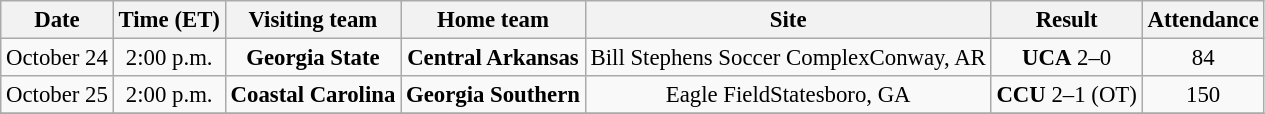<table class="wikitable" style="font-size:95%; text-align: center;">
<tr>
<th>Date</th>
<th>Time (ET)</th>
<th>Visiting team</th>
<th>Home team</th>
<th>Site</th>
<th>Result</th>
<th>Attendance</th>
</tr>
<tr>
<td>October 24</td>
<td>2:00 p.m.</td>
<td><strong>Georgia State</strong></td>
<td><strong>Central Arkansas</strong></td>
<td>Bill Stephens Soccer ComplexConway, AR</td>
<td><strong>UCA</strong> 2–0</td>
<td>84</td>
</tr>
<tr>
<td>October 25</td>
<td>2:00 p.m.</td>
<td><strong>Coastal Carolina</strong></td>
<td><strong>Georgia Southern</strong></td>
<td>Eagle FieldStatesboro, GA</td>
<td><strong>CCU</strong> 2–1 (OT)</td>
<td>150</td>
</tr>
<tr>
</tr>
</table>
